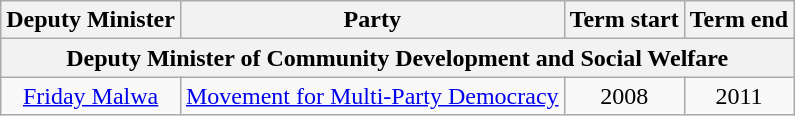<table class=wikitable style=text-align:center>
<tr>
<th>Deputy Minister</th>
<th>Party</th>
<th>Term start</th>
<th>Term end</th>
</tr>
<tr>
<th colspan=4>Deputy Minister of Community Development and Social Welfare</th>
</tr>
<tr>
<td><a href='#'>Friday Malwa</a></td>
<td><a href='#'>Movement for Multi-Party Democracy</a></td>
<td>2008</td>
<td>2011</td>
</tr>
</table>
